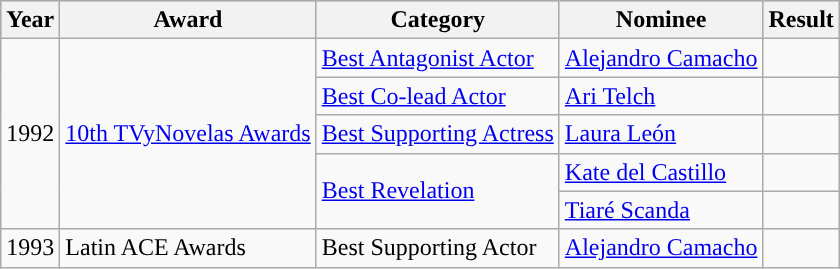<table class="wikitable">
<tr style="background:#b0c4de;">
<th>Year</th>
<th>Award</th>
<th>Category</th>
<th>Nominee</th>
<th>Result</th>
</tr>
<tr>
<td rowspan=5>1992</td>
<td rowspan=5><a href='#'>10th TVyNovelas Awards</a></td>
<td><a href='#'>Best Antagonist Actor</a></td>
<td><a href='#'>Alejandro Camacho</a></td>
<td></td>
</tr>
<tr>
<td><a href='#'>Best Co-lead Actor</a></td>
<td><a href='#'>Ari Telch</a></td>
<td></td>
</tr>
<tr>
<td><a href='#'>Best Supporting Actress</a></td>
<td><a href='#'>Laura León</a></td>
<td></td>
</tr>
<tr>
<td rowspan=2><a href='#'>Best Revelation</a></td>
<td><a href='#'>Kate del Castillo</a></td>
<td></td>
</tr>
<tr>
<td><a href='#'>Tiaré Scanda</a></td>
<td></td>
</tr>
<tr>
<td>1993</td>
<td>Latin ACE Awards</td>
<td>Best Supporting Actor</td>
<td><a href='#'>Alejandro Camacho</a></td>
<td></td>
</tr>
</table>
